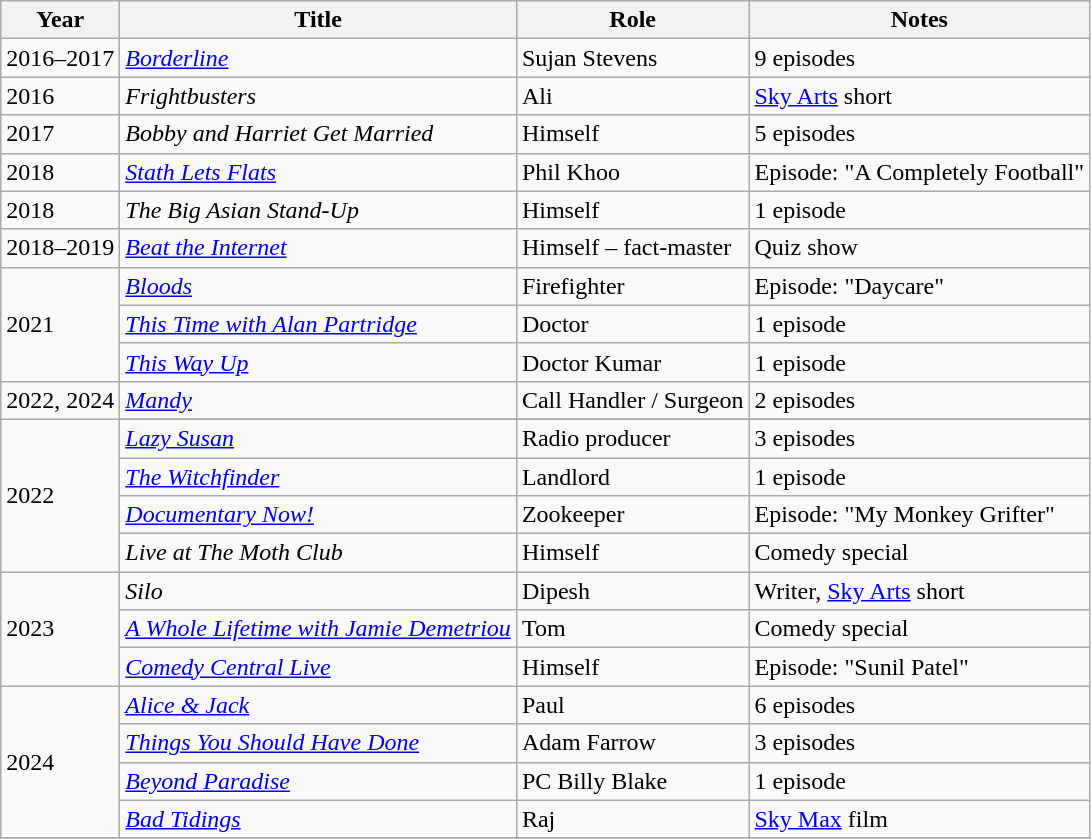<table class="wikitable sortable">
<tr>
<th>Year</th>
<th>Title</th>
<th>Role</th>
<th class="unsortable">Notes</th>
</tr>
<tr>
<td>2016–2017</td>
<td><em><a href='#'>Borderline</a></em></td>
<td>Sujan Stevens</td>
<td>9 episodes</td>
</tr>
<tr>
<td>2016</td>
<td><em>Frightbusters</em></td>
<td>Ali</td>
<td><a href='#'>Sky Arts</a> short</td>
</tr>
<tr>
<td>2017</td>
<td><em>Bobby and Harriet Get Married</em></td>
<td>Himself</td>
<td>5 episodes</td>
</tr>
<tr>
<td>2018</td>
<td><em><a href='#'>Stath Lets Flats</a></em></td>
<td>Phil Khoo</td>
<td>Episode: "A Completely Football"</td>
</tr>
<tr>
<td>2018</td>
<td><em>The Big Asian Stand-Up</em></td>
<td>Himself</td>
<td>1 episode</td>
</tr>
<tr>
<td>2018–2019</td>
<td><em><a href='#'>Beat the Internet</a></em></td>
<td>Himself – fact-master</td>
<td>Quiz show</td>
</tr>
<tr>
<td rowspan="3">2021</td>
<td><em><a href='#'>Bloods</a></em></td>
<td>Firefighter</td>
<td>Episode: "Daycare"</td>
</tr>
<tr>
<td><em><a href='#'>This Time with Alan Partridge</a></em></td>
<td>Doctor</td>
<td>1 episode</td>
</tr>
<tr>
<td><em><a href='#'>This Way Up</a></em></td>
<td>Doctor Kumar</td>
<td>1 episode</td>
</tr>
<tr>
<td>2022, 2024</td>
<td><em><a href='#'>Mandy</a></em></td>
<td>Call Handler / Surgeon</td>
<td>2 episodes</td>
</tr>
<tr>
<td rowspan="5">2022</td>
</tr>
<tr>
<td><em><a href='#'>Lazy Susan</a></em></td>
<td>Radio producer</td>
<td>3 episodes</td>
</tr>
<tr>
<td><em><a href='#'>The Witchfinder</a></em></td>
<td>Landlord</td>
<td>1 episode</td>
</tr>
<tr>
<td><em><a href='#'>Documentary Now!</a></em></td>
<td>Zookeeper</td>
<td>Episode: "My Monkey Grifter"</td>
</tr>
<tr>
<td><em>Live at The Moth Club</em></td>
<td>Himself</td>
<td>Comedy special</td>
</tr>
<tr>
<td rowspan="3">2023</td>
<td><em>Silo</em></td>
<td>Dipesh</td>
<td>Writer, <a href='#'>Sky Arts</a> short</td>
</tr>
<tr>
<td><em><a href='#'>A Whole Lifetime with Jamie Demetriou</a></em></td>
<td>Tom</td>
<td>Comedy special</td>
</tr>
<tr>
<td><em><a href='#'>Comedy Central Live</a></em></td>
<td>Himself</td>
<td>Episode: "Sunil Patel"</td>
</tr>
<tr>
<td rowspan="4">2024</td>
<td><em><a href='#'>Alice & Jack</a></em></td>
<td>Paul</td>
<td>6 episodes</td>
</tr>
<tr>
<td><em><a href='#'>Things You Should Have Done</a></em></td>
<td>Adam Farrow</td>
<td>3 episodes</td>
</tr>
<tr>
<td><em><a href='#'>Beyond Paradise</a></em></td>
<td>PC Billy Blake</td>
<td>1 episode</td>
</tr>
<tr>
<td><em><a href='#'>Bad Tidings</a></em></td>
<td>Raj</td>
<td><a href='#'>Sky Max</a> film</td>
</tr>
<tr>
</tr>
</table>
